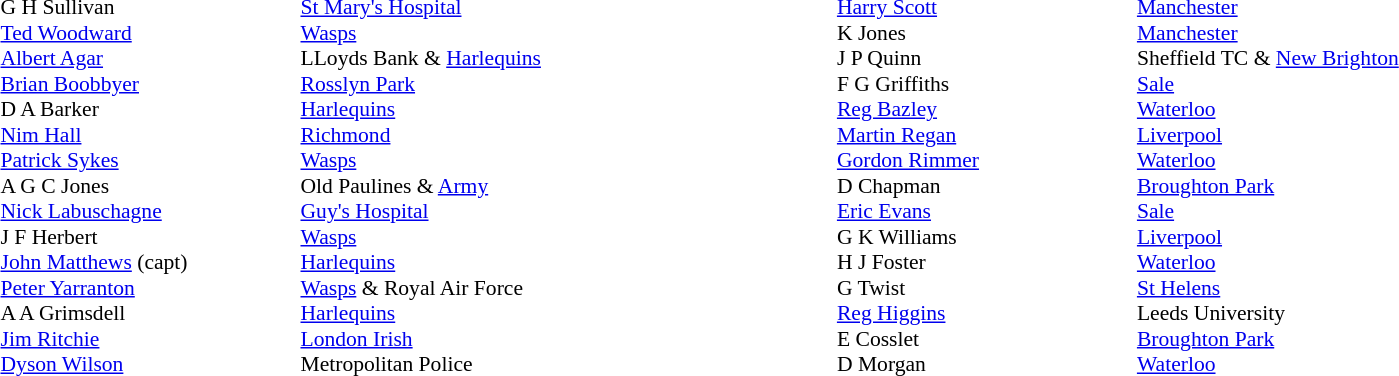<table width="80%">
<tr>
<td valign="top" width="50%"><br><table style="font-size: 90%" cellspacing="0" cellpadding="0">
<tr>
<th width="20"></th>
<th width="200"></th>
</tr>
<tr>
<td></td>
<td>G H Sullivan</td>
<td><a href='#'>St Mary's Hospital</a></td>
</tr>
<tr>
<td></td>
<td><a href='#'>Ted Woodward</a></td>
<td><a href='#'>Wasps</a></td>
</tr>
<tr>
<td></td>
<td><a href='#'>Albert Agar</a></td>
<td>LLoyds Bank & <a href='#'>Harlequins</a></td>
</tr>
<tr>
<td></td>
<td><a href='#'>Brian Boobbyer</a></td>
<td><a href='#'>Rosslyn Park</a></td>
</tr>
<tr>
<td></td>
<td>D A Barker</td>
<td><a href='#'>Harlequins</a></td>
</tr>
<tr>
<td></td>
<td><a href='#'>Nim Hall</a></td>
<td><a href='#'>Richmond</a></td>
</tr>
<tr>
<td></td>
<td><a href='#'>Patrick Sykes</a></td>
<td><a href='#'>Wasps</a></td>
</tr>
<tr>
<td></td>
<td>A G C Jones</td>
<td>Old Paulines & <a href='#'>Army</a></td>
</tr>
<tr>
<td></td>
<td><a href='#'>Nick Labuschagne</a></td>
<td><a href='#'>Guy's Hospital</a></td>
</tr>
<tr>
<td></td>
<td>J F Herbert</td>
<td><a href='#'>Wasps</a></td>
</tr>
<tr>
<td></td>
<td><a href='#'>John Matthews</a> (capt)</td>
<td><a href='#'>Harlequins</a></td>
</tr>
<tr>
<td></td>
<td><a href='#'>Peter Yarranton</a></td>
<td><a href='#'>Wasps</a> & Royal Air Force</td>
</tr>
<tr>
<td></td>
<td>A A Grimsdell</td>
<td><a href='#'>Harlequins</a></td>
</tr>
<tr>
<td></td>
<td><a href='#'>Jim Ritchie</a></td>
<td><a href='#'>London Irish</a></td>
</tr>
<tr>
<td></td>
<td><a href='#'>Dyson Wilson</a></td>
<td>Metropolitan Police</td>
</tr>
<tr>
</tr>
</table>
</td>
<td valign="top" width="50%"><br><table style="font-size: 90%" cellspacing="0" cellpadding="0" align="center">
<tr>
<th width="20"></th>
<th width="200"></th>
</tr>
<tr>
<td></td>
<td><a href='#'>Harry Scott</a></td>
<td><a href='#'>Manchester</a></td>
</tr>
<tr>
<td></td>
<td>K Jones</td>
<td><a href='#'>Manchester</a></td>
</tr>
<tr>
<td></td>
<td>J P Quinn</td>
<td>Sheffield TC & <a href='#'>New Brighton</a></td>
</tr>
<tr>
<td></td>
<td>F G Griffiths</td>
<td><a href='#'>Sale</a></td>
</tr>
<tr>
<td></td>
<td><a href='#'>Reg Bazley</a></td>
<td><a href='#'>Waterloo</a></td>
</tr>
<tr>
<td></td>
<td><a href='#'>Martin Regan</a></td>
<td><a href='#'>Liverpool</a></td>
</tr>
<tr>
<td></td>
<td><a href='#'>Gordon Rimmer</a></td>
<td><a href='#'>Waterloo</a></td>
</tr>
<tr>
<td></td>
<td>D Chapman</td>
<td><a href='#'>Broughton Park</a></td>
</tr>
<tr>
<td></td>
<td><a href='#'>Eric Evans</a></td>
<td><a href='#'>Sale</a></td>
</tr>
<tr>
<td></td>
<td>G K Williams</td>
<td><a href='#'>Liverpool</a></td>
</tr>
<tr>
<td></td>
<td>H J Foster</td>
<td><a href='#'>Waterloo</a></td>
</tr>
<tr>
<td></td>
<td>G Twist</td>
<td><a href='#'>St Helens</a></td>
</tr>
<tr>
<td></td>
<td><a href='#'>Reg Higgins</a></td>
<td>Leeds University</td>
</tr>
<tr>
<td></td>
<td>E Cosslet</td>
<td><a href='#'>Broughton Park</a></td>
</tr>
<tr>
<td></td>
<td>D Morgan</td>
<td><a href='#'>Waterloo</a></td>
</tr>
<tr>
</tr>
</table>
</td>
</tr>
</table>
